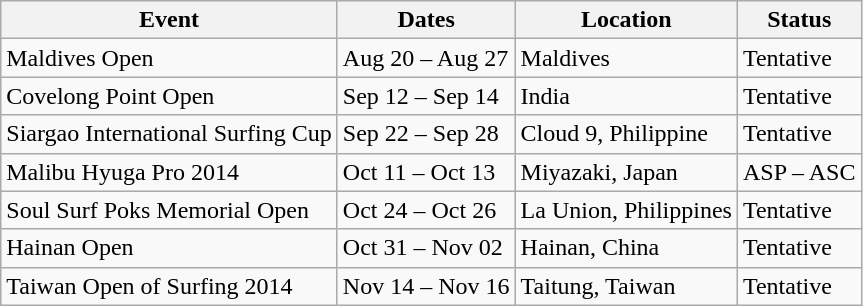<table class="wikitable">
<tr>
<th>Event</th>
<th>Dates</th>
<th>Location</th>
<th>Status</th>
</tr>
<tr>
<td>Maldives Open</td>
<td>Aug 20 – Aug 27</td>
<td>Maldives</td>
<td>Tentative</td>
</tr>
<tr>
<td>Covelong Point Open</td>
<td>Sep 12 – Sep 14</td>
<td>India</td>
<td>Tentative</td>
</tr>
<tr>
<td>Siargao International Surfing Cup</td>
<td>Sep 22 – Sep 28</td>
<td>Cloud 9, Philippine</td>
<td>Tentative</td>
</tr>
<tr>
<td>Malibu Hyuga Pro 2014</td>
<td>Oct 11 – Oct 13</td>
<td>Miyazaki, Japan</td>
<td>ASP – ASC</td>
</tr>
<tr>
<td>Soul Surf Poks Memorial Open</td>
<td>Oct 24 – Oct 26</td>
<td>La Union, Philippines</td>
<td>Tentative</td>
</tr>
<tr>
<td>Hainan Open</td>
<td>Oct 31 – Nov 02</td>
<td>Hainan, China</td>
<td>Tentative</td>
</tr>
<tr>
<td>Taiwan Open of Surfing 2014</td>
<td>Nov 14 – Nov 16</td>
<td>Taitung, Taiwan</td>
<td>Tentative</td>
</tr>
</table>
